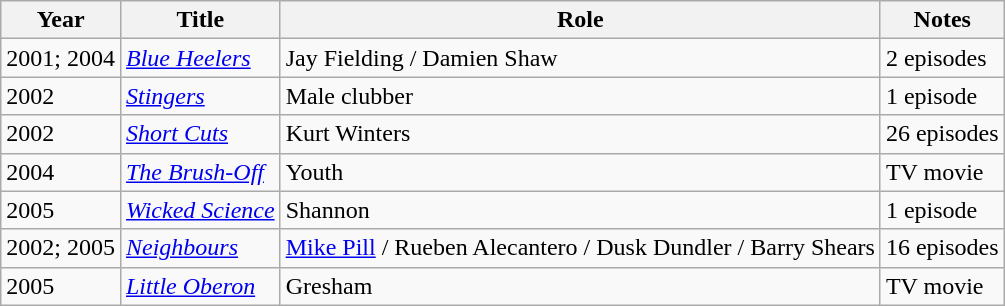<table class=wikitable>
<tr>
<th>Year</th>
<th>Title</th>
<th>Role</th>
<th>Notes</th>
</tr>
<tr>
<td>2001; 2004</td>
<td><em><a href='#'>Blue Heelers</a></em></td>
<td>Jay Fielding / Damien Shaw</td>
<td>2 episodes</td>
</tr>
<tr>
<td>2002</td>
<td><em><a href='#'>Stingers</a></em></td>
<td>Male clubber</td>
<td>1 episode</td>
</tr>
<tr>
<td>2002</td>
<td><em><a href='#'>Short Cuts</a></em></td>
<td>Kurt Winters</td>
<td>26 episodes</td>
</tr>
<tr>
<td>2004</td>
<td><em><a href='#'>The Brush-Off</a></em></td>
<td>Youth</td>
<td>TV movie</td>
</tr>
<tr>
<td>2005</td>
<td><em><a href='#'>Wicked Science</a></em></td>
<td>Shannon</td>
<td>1 episode</td>
</tr>
<tr>
<td>2002; 2005</td>
<td><em><a href='#'>Neighbours</a></em></td>
<td><a href='#'>Mike Pill</a> / Rueben Alecantero / Dusk Dundler / Barry Shears</td>
<td>16 episodes</td>
</tr>
<tr>
<td>2005</td>
<td><em><a href='#'>Little Oberon</a></em></td>
<td>Gresham</td>
<td>TV movie</td>
</tr>
</table>
